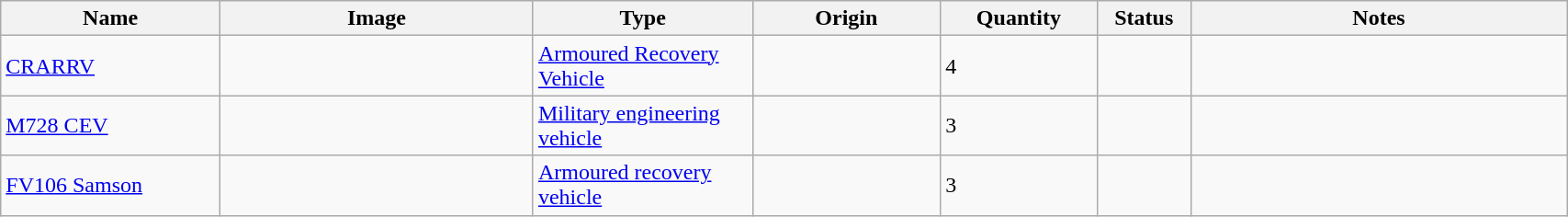<table class="wikitable" style="width:90%;">
<tr>
<th width=14%>Name</th>
<th width=20%>Image</th>
<th width=14%>Type</th>
<th width=12%>Origin</th>
<th width=10%>Quantity</th>
<th width=06%>Status</th>
<th width=24%>Notes</th>
</tr>
<tr>
<td><a href='#'>CRARRV</a></td>
<td></td>
<td><a href='#'>Armoured Recovery Vehicle</a></td>
<td></td>
<td>4</td>
<td></td>
<td></td>
</tr>
<tr>
<td><a href='#'>M728 CEV</a></td>
<td></td>
<td><a href='#'>Military engineering vehicle</a></td>
<td></td>
<td>3</td>
<td></td>
<td></td>
</tr>
<tr>
<td><a href='#'>FV106 Samson</a></td>
<td></td>
<td><a href='#'>Armoured recovery vehicle</a></td>
<td></td>
<td>3</td>
<td></td>
<td></td>
</tr>
</table>
